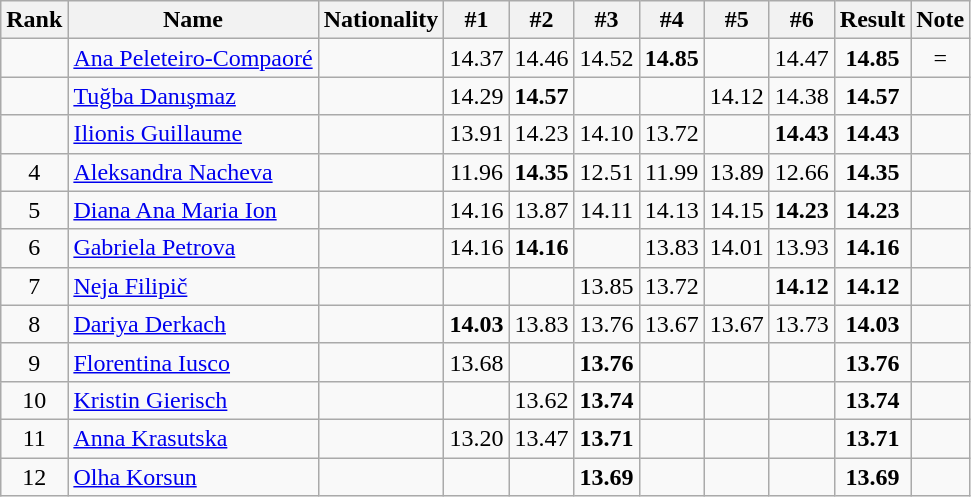<table class="wikitable sortable" style="text-align:center">
<tr>
<th>Rank</th>
<th>Name</th>
<th>Nationality</th>
<th>#1</th>
<th>#2</th>
<th>#3</th>
<th>#4</th>
<th>#5</th>
<th>#6</th>
<th>Result</th>
<th>Note</th>
</tr>
<tr>
<td></td>
<td align=left><a href='#'>Ana Peleteiro-Compaoré</a></td>
<td align=left></td>
<td>14.37</td>
<td>14.46</td>
<td>14.52</td>
<td><strong>14.85</strong></td>
<td></td>
<td>14.47</td>
<td><strong>14.85</strong></td>
<td>=</td>
</tr>
<tr>
<td></td>
<td align=left><a href='#'>Tuğba Danışmaz</a></td>
<td align=left></td>
<td>14.29</td>
<td><strong>14.57</strong></td>
<td></td>
<td></td>
<td>14.12</td>
<td>14.38</td>
<td><strong>14.57</strong></td>
<td></td>
</tr>
<tr>
<td></td>
<td align=left><a href='#'>Ilionis Guillaume</a></td>
<td align=left></td>
<td>13.91</td>
<td>14.23</td>
<td>14.10</td>
<td>13.72</td>
<td></td>
<td><strong>14.43</strong></td>
<td><strong>14.43</strong></td>
<td></td>
</tr>
<tr>
<td>4</td>
<td align=left><a href='#'>Aleksandra Nacheva</a></td>
<td align=left></td>
<td>11.96</td>
<td><strong>14.35</strong></td>
<td>12.51</td>
<td>11.99</td>
<td>13.89</td>
<td>12.66</td>
<td><strong>14.35</strong></td>
<td></td>
</tr>
<tr>
<td>5</td>
<td align=left><a href='#'>Diana Ana Maria Ion</a></td>
<td align=left></td>
<td>14.16</td>
<td>13.87</td>
<td>14.11</td>
<td>14.13</td>
<td>14.15</td>
<td><strong>14.23</strong></td>
<td><strong>14.23</strong></td>
<td></td>
</tr>
<tr>
<td>6</td>
<td align=left><a href='#'>Gabriela Petrova</a></td>
<td align=left></td>
<td>14.16</td>
<td><strong>14.16</strong></td>
<td></td>
<td>13.83</td>
<td>14.01</td>
<td>13.93</td>
<td><strong>14.16</strong></td>
<td></td>
</tr>
<tr>
<td>7</td>
<td align=left><a href='#'>Neja Filipič</a></td>
<td align=left></td>
<td></td>
<td></td>
<td>13.85</td>
<td>13.72</td>
<td></td>
<td><strong>14.12</strong></td>
<td><strong>14.12</strong></td>
<td></td>
</tr>
<tr>
<td>8</td>
<td align=left><a href='#'>Dariya Derkach</a></td>
<td align=left></td>
<td><strong>14.03</strong></td>
<td>13.83</td>
<td>13.76</td>
<td>13.67</td>
<td>13.67</td>
<td>13.73</td>
<td><strong>14.03</strong></td>
<td></td>
</tr>
<tr>
<td>9</td>
<td align=left><a href='#'>Florentina Iusco</a></td>
<td align=left></td>
<td>13.68</td>
<td></td>
<td><strong>13.76</strong></td>
<td></td>
<td></td>
<td></td>
<td><strong>13.76</strong></td>
<td></td>
</tr>
<tr>
<td>10</td>
<td align=left><a href='#'>Kristin Gierisch</a></td>
<td align=left></td>
<td></td>
<td>13.62</td>
<td><strong>13.74</strong></td>
<td></td>
<td></td>
<td></td>
<td><strong>13.74</strong></td>
<td></td>
</tr>
<tr>
<td>11</td>
<td align=left><a href='#'>Anna Krasutska</a></td>
<td align=left></td>
<td>13.20</td>
<td>13.47</td>
<td><strong>13.71</strong></td>
<td></td>
<td></td>
<td></td>
<td><strong>13.71</strong></td>
<td></td>
</tr>
<tr>
<td>12</td>
<td align=left><a href='#'>Olha Korsun</a></td>
<td align=left></td>
<td></td>
<td></td>
<td><strong>13.69</strong></td>
<td></td>
<td></td>
<td></td>
<td><strong>13.69</strong></td>
<td></td>
</tr>
</table>
